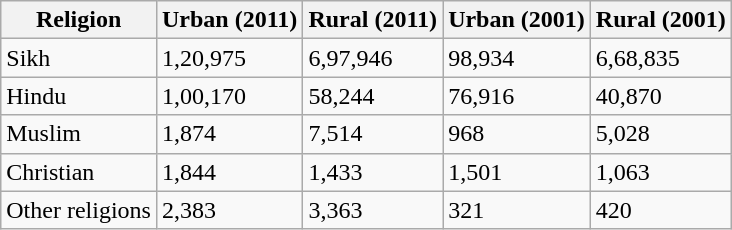<table class="wikitable sort">
<tr>
<th>Religion</th>
<th>Urban (2011)</th>
<th>Rural (2011)</th>
<th>Urban (2001)</th>
<th>Rural (2001)</th>
</tr>
<tr>
<td>Sikh</td>
<td>1,20,975</td>
<td>6,97,946</td>
<td>98,934</td>
<td>6,68,835</td>
</tr>
<tr>
<td>Hindu</td>
<td>1,00,170</td>
<td>58,244</td>
<td>76,916</td>
<td>40,870</td>
</tr>
<tr>
<td>Muslim</td>
<td>1,874</td>
<td>7,514</td>
<td>968</td>
<td>5,028</td>
</tr>
<tr>
<td>Christian</td>
<td>1,844</td>
<td>1,433</td>
<td>1,501</td>
<td>1,063</td>
</tr>
<tr>
<td>Other religions</td>
<td>2,383</td>
<td>3,363</td>
<td>321</td>
<td>420</td>
</tr>
</table>
